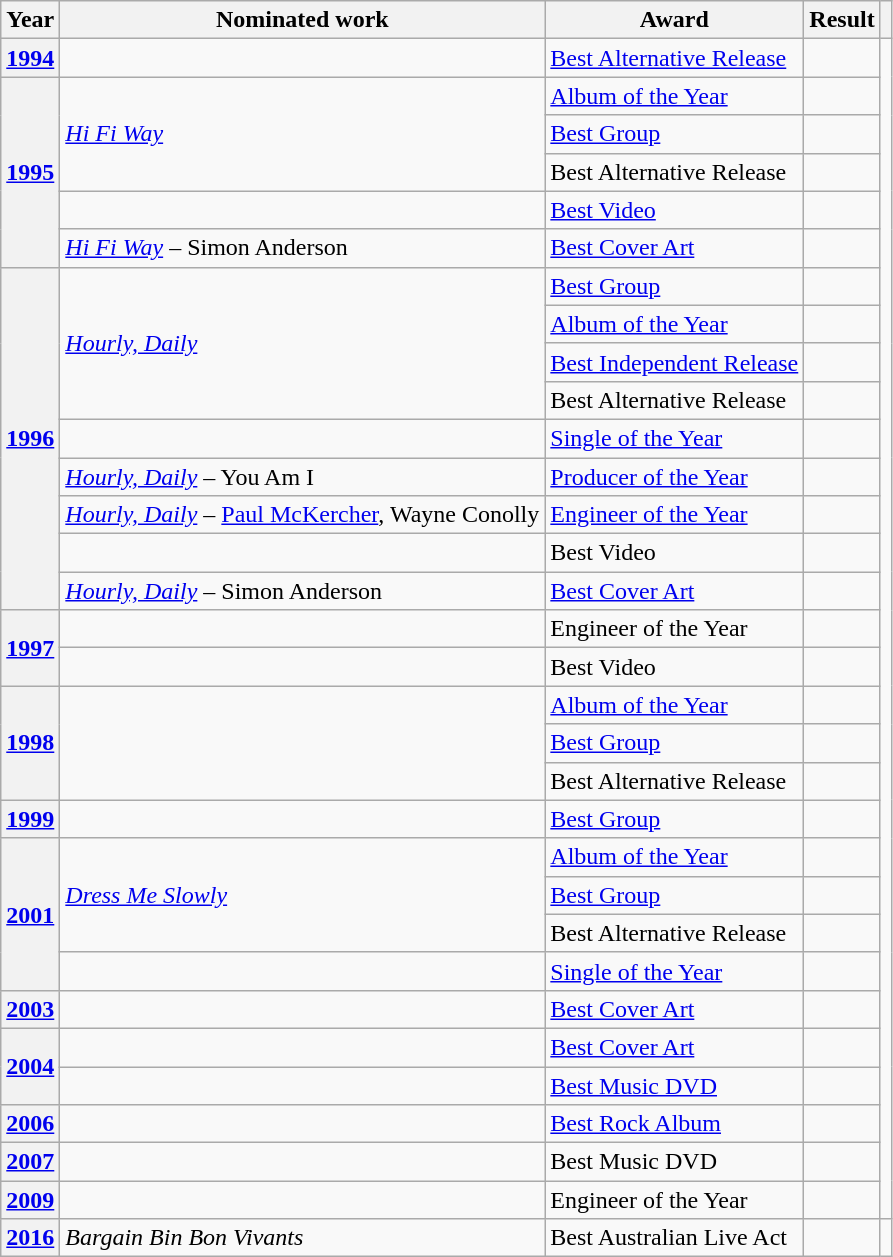<table class="wikitable sortable" "plainrowheaders">
<tr>
<th scope="col">Year</th>
<th scope="col">Nominated work</th>
<th scope="col">Award</th>
<th scope="col">Result</th>
<th scope="col" class="unsortable"></th>
</tr>
<tr>
<th scope="row"><a href='#'>1994</a></th>
<td></td>
<td><a href='#'>Best Alternative Release</a></td>
<td></td>
<td rowspan=31 align="centre"></td>
</tr>
<tr>
<th scope="row" rowspan=5><a href='#'>1995</a></th>
<td rowspan=3><em><a href='#'>Hi Fi Way</a></em></td>
<td><a href='#'>Album of the Year</a></td>
<td></td>
</tr>
<tr>
<td><a href='#'>Best Group</a></td>
<td></td>
</tr>
<tr>
<td>Best Alternative Release</td>
<td></td>
</tr>
<tr>
<td></td>
<td><a href='#'>Best Video</a></td>
<td></td>
</tr>
<tr>
<td><em><a href='#'>Hi Fi Way</a></em> – Simon Anderson</td>
<td><a href='#'>Best Cover Art</a></td>
<td></td>
</tr>
<tr>
<th scope="row" rowspan=9><a href='#'>1996</a></th>
<td rowspan=4><em><a href='#'>Hourly, Daily</a></em></td>
<td><a href='#'>Best Group</a></td>
<td></td>
</tr>
<tr>
<td><a href='#'>Album of the Year</a></td>
<td></td>
</tr>
<tr>
<td><a href='#'>Best Independent Release</a></td>
<td></td>
</tr>
<tr>
<td>Best Alternative Release</td>
<td></td>
</tr>
<tr>
<td></td>
<td><a href='#'>Single of the Year</a></td>
<td></td>
</tr>
<tr>
<td><em><a href='#'>Hourly, Daily</a></em> – You Am I</td>
<td><a href='#'>Producer of the Year</a></td>
<td></td>
</tr>
<tr>
<td><em><a href='#'>Hourly, Daily</a></em> – <a href='#'>Paul McKercher</a>, Wayne Conolly</td>
<td><a href='#'>Engineer of the Year</a></td>
<td></td>
</tr>
<tr>
<td></td>
<td>Best Video</td>
<td></td>
</tr>
<tr>
<td><em><a href='#'>Hourly, Daily</a></em> – Simon Anderson</td>
<td><a href='#'>Best Cover Art</a></td>
<td></td>
</tr>
<tr>
<th scope="row" rowspan=2><a href='#'>1997</a></th>
<td></td>
<td>Engineer of the Year</td>
<td></td>
</tr>
<tr>
<td></td>
<td>Best Video</td>
<td></td>
</tr>
<tr>
<th scope="row" rowspan=3><a href='#'>1998</a></th>
<td rowspan=3></td>
<td><a href='#'>Album of the Year</a></td>
<td></td>
</tr>
<tr>
<td><a href='#'>Best Group</a></td>
<td></td>
</tr>
<tr>
<td>Best Alternative Release</td>
<td></td>
</tr>
<tr>
<th scope="row"><a href='#'>1999</a></th>
<td></td>
<td><a href='#'>Best Group</a></td>
<td></td>
</tr>
<tr>
<th scope="row" rowspan=4><a href='#'>2001</a></th>
<td rowspan=3><em><a href='#'>Dress Me Slowly</a></em></td>
<td><a href='#'>Album of the Year</a></td>
<td></td>
</tr>
<tr>
<td><a href='#'>Best Group</a></td>
<td></td>
</tr>
<tr>
<td>Best Alternative Release</td>
<td></td>
</tr>
<tr>
<td></td>
<td><a href='#'>Single of the Year</a></td>
<td></td>
</tr>
<tr>
<th scope="row"><a href='#'>2003</a></th>
<td></td>
<td><a href='#'>Best Cover Art</a></td>
<td></td>
</tr>
<tr>
<th scope="row" rowspan=2><a href='#'>2004</a></th>
<td></td>
<td><a href='#'>Best Cover Art</a></td>
<td></td>
</tr>
<tr>
<td></td>
<td><a href='#'>Best Music DVD</a></td>
<td></td>
</tr>
<tr>
<th scope="row"><a href='#'>2006</a></th>
<td></td>
<td><a href='#'>Best Rock Album</a></td>
<td></td>
</tr>
<tr>
<th scope="row"><a href='#'>2007</a></th>
<td></td>
<td>Best Music DVD</td>
<td></td>
</tr>
<tr>
<th scope="row"><a href='#'>2009</a></th>
<td></td>
<td>Engineer of the Year</td>
<td></td>
</tr>
<tr>
<th scope="row"><a href='#'>2016</a></th>
<td><em>Bargain Bin Bon Vivants</em></td>
<td>Best Australian Live Act</td>
<td></td>
</tr>
</table>
